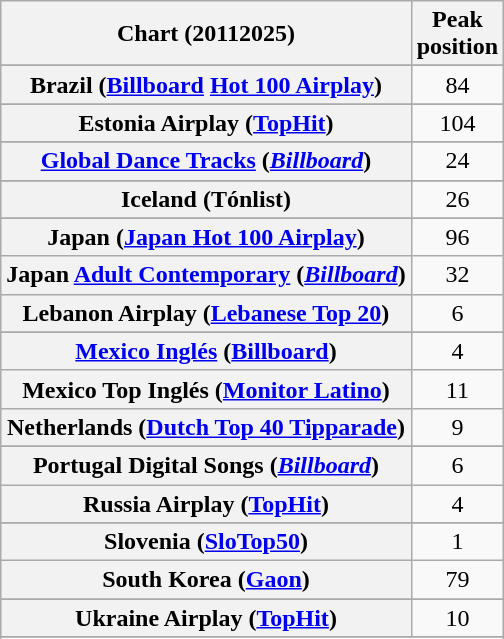<table class="wikitable sortable plainrowheaders" style="text-align:center">
<tr>
<th scope="col">Chart (20112025)</th>
<th scope="col">Peak<br>position</th>
</tr>
<tr>
</tr>
<tr>
</tr>
<tr>
</tr>
<tr>
</tr>
<tr>
<th scope="row">Brazil (<a href='#'>Billboard</a> <a href='#'>Hot 100 Airplay</a>)</th>
<td style="text-align:center;">84</td>
</tr>
<tr>
</tr>
<tr>
</tr>
<tr>
</tr>
<tr>
</tr>
<tr>
</tr>
<tr>
</tr>
<tr>
</tr>
<tr>
</tr>
<tr>
<th scope="row">Estonia Airplay (<a href='#'>TopHit</a>)</th>
<td>104</td>
</tr>
<tr>
</tr>
<tr>
</tr>
<tr>
</tr>
<tr>
</tr>
<tr>
<th scope="row"><a href='#'>Global Dance Tracks</a> (<em><a href='#'>Billboard</a></em>)</th>
<td style="text-align:center;">24</td>
</tr>
<tr>
</tr>
<tr>
</tr>
<tr>
<th scope="row">Iceland (Tónlist)</th>
<td style="text-align:center">26</td>
</tr>
<tr>
</tr>
<tr>
</tr>
<tr>
<th scope="row">Japan (<a href='#'>Japan Hot 100 Airplay</a>)</th>
<td style="text-align:center;">96</td>
</tr>
<tr>
<th scope="row">Japan <a href='#'>Adult Contemporary</a> (<em><a href='#'>Billboard</a></em>)</th>
<td style="text-align:center;">32</td>
</tr>
<tr>
<th scope="row">Lebanon Airplay (<a href='#'>Lebanese Top 20</a>)</th>
<td style="text-align:center;">6</td>
</tr>
<tr>
</tr>
<tr>
<th scope="row"><a href='#'>Mexico Inglés</a> (<a href='#'>Billboard</a>)</th>
<td style="text-align:center;">4</td>
</tr>
<tr>
<th scope="row">Mexico Top Inglés (<a href='#'>Monitor Latino</a>)</th>
<td style="text-align:center;">11</td>
</tr>
<tr>
<th scope="row">Netherlands (<a href='#'>Dutch Top 40 Tipparade</a>)</th>
<td style="text-align:center;">9</td>
</tr>
<tr>
</tr>
<tr>
</tr>
<tr>
</tr>
<tr>
</tr>
<tr>
<th scope="row">Portugal Digital Songs (<em><a href='#'>Billboard</a></em>)</th>
<td style="text-align:center;">6</td>
</tr>
<tr>
<th scope="row">Russia Airplay (<a href='#'>TopHit</a>)</th>
<td>4</td>
</tr>
<tr>
</tr>
<tr>
</tr>
<tr>
<th scope="row">Slovenia (<a href='#'>SloTop50</a>)</th>
<td style="text-align:center;">1</td>
</tr>
<tr>
<th scope="row">South Korea (<a href='#'>Gaon</a>)</th>
<td style="text-align:center;">79</td>
</tr>
<tr>
</tr>
<tr>
</tr>
<tr>
</tr>
<tr>
<th scope="row">Ukraine Airplay (<a href='#'>TopHit</a>)</th>
<td>10</td>
</tr>
<tr>
</tr>
<tr>
</tr>
<tr>
</tr>
<tr>
</tr>
<tr>
</tr>
<tr>
</tr>
<tr>
</tr>
<tr>
</tr>
<tr>
</tr>
</table>
